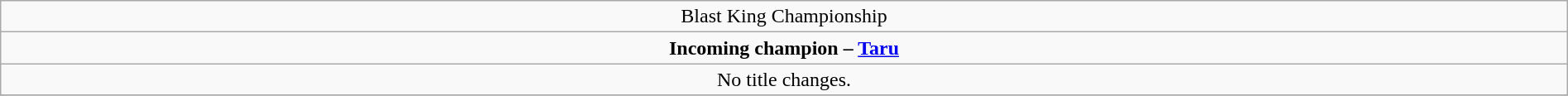<table class="wikitable" style="text-align:center; width:100%;">
<tr>
<td colspan="4" style="text-align: center;">Blast King Championship</td>
</tr>
<tr>
<td colspan="4" style="text-align: center;"><strong>Incoming champion –  <a href='#'>Taru</a></strong></td>
</tr>
<tr>
<td>No title changes.</td>
</tr>
<tr>
</tr>
</table>
